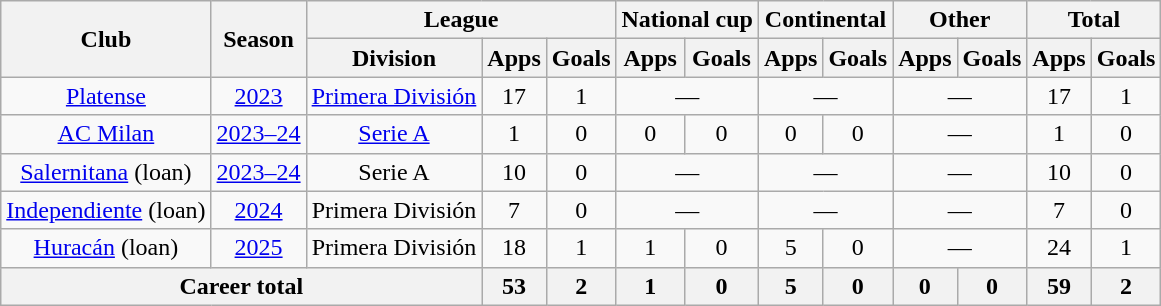<table class="wikitable" style="text-align:center">
<tr>
<th rowspan="2">Club</th>
<th rowspan="2">Season</th>
<th colspan="3">League</th>
<th colspan="2">National cup</th>
<th colspan="2">Continental</th>
<th colspan="2">Other</th>
<th colspan="2">Total</th>
</tr>
<tr>
<th>Division</th>
<th>Apps</th>
<th>Goals</th>
<th>Apps</th>
<th>Goals</th>
<th>Apps</th>
<th>Goals</th>
<th>Apps</th>
<th>Goals</th>
<th>Apps</th>
<th>Goals</th>
</tr>
<tr>
<td><a href='#'>Platense</a></td>
<td><a href='#'>2023</a></td>
<td><a href='#'>Primera División</a></td>
<td>17</td>
<td>1</td>
<td colspan="2">—</td>
<td colspan="2">—</td>
<td colspan="2">—</td>
<td>17</td>
<td>1</td>
</tr>
<tr>
<td><a href='#'>AC Milan</a></td>
<td><a href='#'>2023–24</a></td>
<td><a href='#'>Serie A</a></td>
<td>1</td>
<td>0</td>
<td>0</td>
<td>0</td>
<td>0</td>
<td>0</td>
<td colspan="2">—</td>
<td>1</td>
<td>0</td>
</tr>
<tr>
<td><a href='#'>Salernitana</a> (loan)</td>
<td><a href='#'>2023–24</a></td>
<td>Serie A</td>
<td>10</td>
<td>0</td>
<td colspan="2">—</td>
<td colspan="2">—</td>
<td colspan="2">—</td>
<td>10</td>
<td>0</td>
</tr>
<tr>
<td><a href='#'>Independiente</a> (loan)</td>
<td><a href='#'>2024</a></td>
<td>Primera  División</td>
<td>7</td>
<td>0</td>
<td colspan="2">—</td>
<td colspan="2">—</td>
<td colspan="2">—</td>
<td>7</td>
<td>0</td>
</tr>
<tr>
<td><a href='#'>Huracán</a> (loan)</td>
<td><a href='#'>2025</a></td>
<td>Primera  División</td>
<td>18</td>
<td>1</td>
<td>1</td>
<td>0</td>
<td>5</td>
<td>0</td>
<td colspan="2">—</td>
<td>24</td>
<td>1</td>
</tr>
<tr>
<th colspan="3">Career total</th>
<th>53</th>
<th>2</th>
<th>1</th>
<th>0</th>
<th>5</th>
<th>0</th>
<th>0</th>
<th>0</th>
<th>59</th>
<th>2</th>
</tr>
</table>
